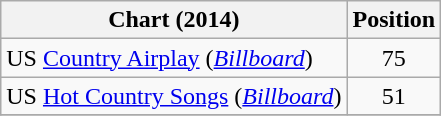<table class="wikitable sortable">
<tr>
<th scope="col">Chart (2014)</th>
<th scope="col">Position</th>
</tr>
<tr>
<td>US <a href='#'>Country Airplay</a> (<em><a href='#'>Billboard</a></em>)</td>
<td align="center">75</td>
</tr>
<tr>
<td>US <a href='#'>Hot Country Songs</a> (<em><a href='#'>Billboard</a></em>)</td>
<td align="center">51</td>
</tr>
<tr>
</tr>
</table>
